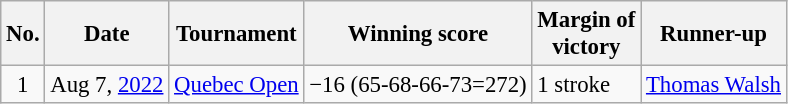<table class="wikitable" style="font-size:95%;">
<tr>
<th>No.</th>
<th>Date</th>
<th>Tournament</th>
<th>Winning score</th>
<th>Margin of<br>victory</th>
<th>Runner-up</th>
</tr>
<tr>
<td align=center>1</td>
<td align=right>Aug 7, <a href='#'>2022</a></td>
<td><a href='#'>Quebec Open</a></td>
<td>−16 (65-68-66-73=272)</td>
<td>1 stroke</td>
<td> <a href='#'>Thomas Walsh</a></td>
</tr>
</table>
